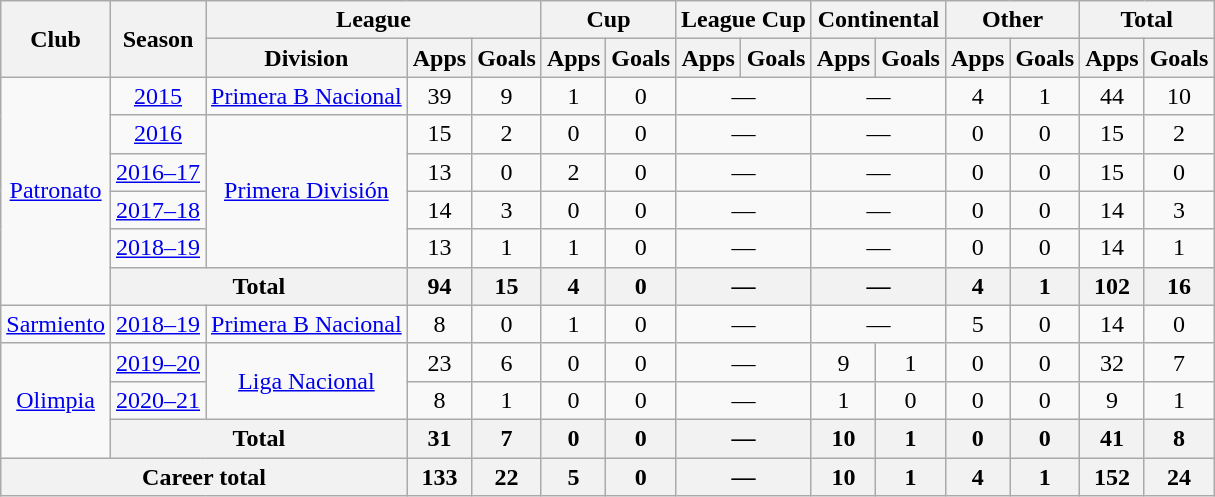<table class="wikitable" style="text-align:center">
<tr>
<th rowspan="2">Club</th>
<th rowspan="2">Season</th>
<th colspan="3">League</th>
<th colspan="2">Cup</th>
<th colspan="2">League Cup</th>
<th colspan="2">Continental</th>
<th colspan="2">Other</th>
<th colspan="2">Total</th>
</tr>
<tr>
<th>Division</th>
<th>Apps</th>
<th>Goals</th>
<th>Apps</th>
<th>Goals</th>
<th>Apps</th>
<th>Goals</th>
<th>Apps</th>
<th>Goals</th>
<th>Apps</th>
<th>Goals</th>
<th>Apps</th>
<th>Goals</th>
</tr>
<tr>
<td rowspan="6"><a href='#'>Patronato</a></td>
<td><a href='#'>2015</a></td>
<td rowspan="1"><a href='#'>Primera B Nacional</a></td>
<td>39</td>
<td>9</td>
<td>1</td>
<td>0</td>
<td colspan="2">—</td>
<td colspan="2">—</td>
<td>4</td>
<td>1</td>
<td>44</td>
<td>10</td>
</tr>
<tr>
<td><a href='#'>2016</a></td>
<td rowspan="4"><a href='#'>Primera División</a></td>
<td>15</td>
<td>2</td>
<td>0</td>
<td>0</td>
<td colspan="2">—</td>
<td colspan="2">—</td>
<td>0</td>
<td>0</td>
<td>15</td>
<td>2</td>
</tr>
<tr>
<td><a href='#'>2016–17</a></td>
<td>13</td>
<td>0</td>
<td>2</td>
<td>0</td>
<td colspan="2">—</td>
<td colspan="2">—</td>
<td>0</td>
<td>0</td>
<td>15</td>
<td>0</td>
</tr>
<tr>
<td><a href='#'>2017–18</a></td>
<td>14</td>
<td>3</td>
<td>0</td>
<td>0</td>
<td colspan="2">—</td>
<td colspan="2">—</td>
<td>0</td>
<td>0</td>
<td>14</td>
<td>3</td>
</tr>
<tr>
<td><a href='#'>2018–19</a></td>
<td>13</td>
<td>1</td>
<td>1</td>
<td>0</td>
<td colspan="2">—</td>
<td colspan="2">—</td>
<td>0</td>
<td>0</td>
<td>14</td>
<td>1</td>
</tr>
<tr>
<th colspan="2">Total</th>
<th>94</th>
<th>15</th>
<th>4</th>
<th>0</th>
<th colspan="2">—</th>
<th colspan="2">—</th>
<th>4</th>
<th>1</th>
<th>102</th>
<th>16</th>
</tr>
<tr>
<td rowspan="1"><a href='#'>Sarmiento</a></td>
<td><a href='#'>2018–19</a></td>
<td rowspan="1"><a href='#'>Primera B Nacional</a></td>
<td>8</td>
<td>0</td>
<td>1</td>
<td>0</td>
<td colspan="2">—</td>
<td colspan="2">—</td>
<td>5</td>
<td>0</td>
<td>14</td>
<td>0</td>
</tr>
<tr>
<td rowspan="3"><a href='#'>Olimpia</a></td>
<td><a href='#'>2019–20</a></td>
<td rowspan="2"><a href='#'>Liga Nacional</a></td>
<td>23</td>
<td>6</td>
<td>0</td>
<td>0</td>
<td colspan="2">—</td>
<td>9</td>
<td>1</td>
<td>0</td>
<td>0</td>
<td>32</td>
<td>7</td>
</tr>
<tr>
<td><a href='#'>2020–21</a></td>
<td>8</td>
<td>1</td>
<td>0</td>
<td>0</td>
<td colspan="2">—</td>
<td>1</td>
<td>0</td>
<td>0</td>
<td>0</td>
<td>9</td>
<td>1</td>
</tr>
<tr>
<th colspan="2">Total</th>
<th>31</th>
<th>7</th>
<th>0</th>
<th>0</th>
<th colspan="2">—</th>
<th>10</th>
<th>1</th>
<th>0</th>
<th>0</th>
<th>41</th>
<th>8</th>
</tr>
<tr>
<th colspan="3">Career total</th>
<th>133</th>
<th>22</th>
<th>5</th>
<th>0</th>
<th colspan="2">—</th>
<th>10</th>
<th>1</th>
<th>4</th>
<th>1</th>
<th>152</th>
<th>24</th>
</tr>
</table>
